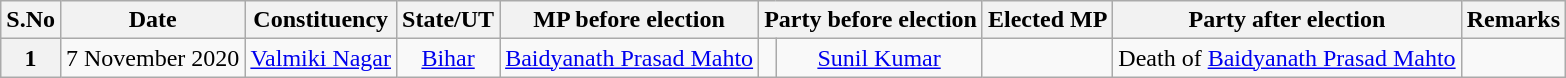<table class="wikitable sortable" style="text-align:center;">
<tr>
<th>S.No</th>
<th>Date</th>
<th>Constituency</th>
<th>State/UT</th>
<th>MP before election</th>
<th colspan="2">Party before election</th>
<th>Elected MP</th>
<th colspan="2">Party after election</th>
<th>Remarks</th>
</tr>
<tr>
<th>1</th>
<td>7 November 2020</td>
<td><a href='#'>Valmiki Nagar</a></td>
<td><a href='#'>Bihar</a></td>
<td><a href='#'>Baidyanath Prasad Mahto</a></td>
<td></td>
<td><a href='#'>Sunil Kumar</a></td>
<td></td>
<td>Death of <a href='#'>Baidyanath Prasad Mahto</a></td>
</tr>
</table>
